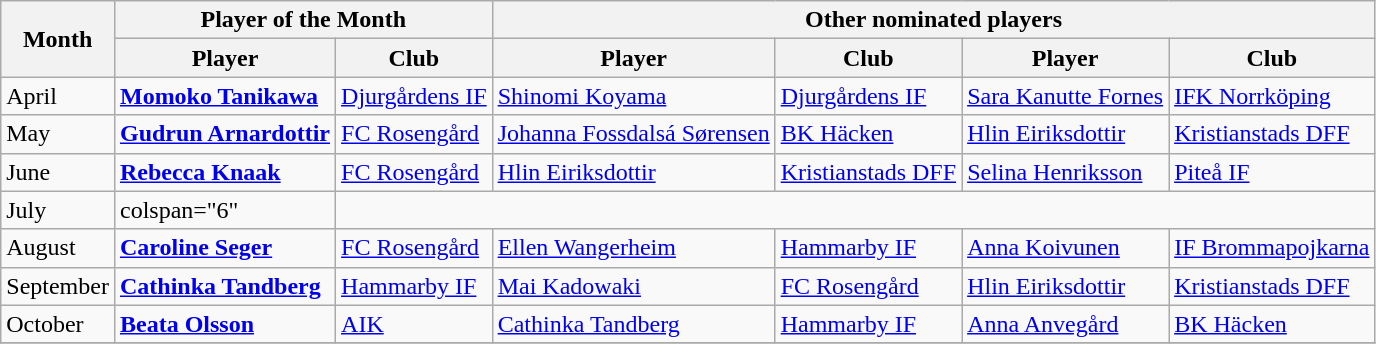<table class="wikitable">
<tr>
<th rowspan="2">Month</th>
<th colspan="2">Player of the Month</th>
<th colspan="4">Other nominated players</th>
</tr>
<tr>
<th>Player</th>
<th>Club</th>
<th>Player</th>
<th>Club</th>
<th>Player</th>
<th>Club</th>
</tr>
<tr>
<td>April</td>
<td> <strong><a href='#'>Momoko Tanikawa</a></strong></td>
<td><a href='#'>Djurgårdens IF</a></td>
<td> <a href='#'>Shinomi Koyama</a></td>
<td><a href='#'>Djurgårdens IF</a></td>
<td> <a href='#'>Sara Kanutte Fornes</a></td>
<td><a href='#'>IFK Norrköping</a></td>
</tr>
<tr>
<td>May</td>
<td> <strong><a href='#'>Gudrun Arnardottir</a></strong></td>
<td><a href='#'>FC Rosengård</a></td>
<td> <a href='#'>Johanna Fossdalsá Sørensen</a></td>
<td><a href='#'>BK Häcken</a></td>
<td> <a href='#'>Hlin Eiriksdottir</a></td>
<td><a href='#'>Kristianstads DFF</a></td>
</tr>
<tr>
<td>June</td>
<td> <strong><a href='#'>Rebecca Knaak</a></strong></td>
<td><a href='#'>FC Rosengård</a></td>
<td> <a href='#'>Hlin Eiriksdottir</a></td>
<td><a href='#'>Kristianstads DFF</a></td>
<td> <a href='#'>Selina Henriksson</a></td>
<td><a href='#'>Piteå IF</a></td>
</tr>
<tr>
<td>July</td>
<td>colspan="6" </td>
</tr>
<tr>
<td>August</td>
<td> <strong><a href='#'>Caroline Seger</a></strong></td>
<td><a href='#'>FC Rosengård</a></td>
<td> <a href='#'>Ellen Wangerheim</a></td>
<td><a href='#'>Hammarby IF</a></td>
<td> <a href='#'>Anna Koivunen</a></td>
<td><a href='#'>IF Brommapojkarna</a></td>
</tr>
<tr>
<td>September</td>
<td> <strong><a href='#'>Cathinka Tandberg</a></strong></td>
<td><a href='#'>Hammarby IF</a></td>
<td> <a href='#'>Mai Kadowaki</a></td>
<td><a href='#'>FC Rosengård</a></td>
<td> <a href='#'>Hlin Eiriksdottir</a></td>
<td><a href='#'>Kristianstads DFF</a></td>
</tr>
<tr>
<td>October</td>
<td> <strong><a href='#'>Beata Olsson</a></strong></td>
<td><a href='#'>AIK</a></td>
<td> <a href='#'>Cathinka Tandberg</a></td>
<td><a href='#'>Hammarby IF</a></td>
<td> <a href='#'>Anna Anvegård</a></td>
<td><a href='#'>BK Häcken</a></td>
</tr>
<tr>
</tr>
</table>
